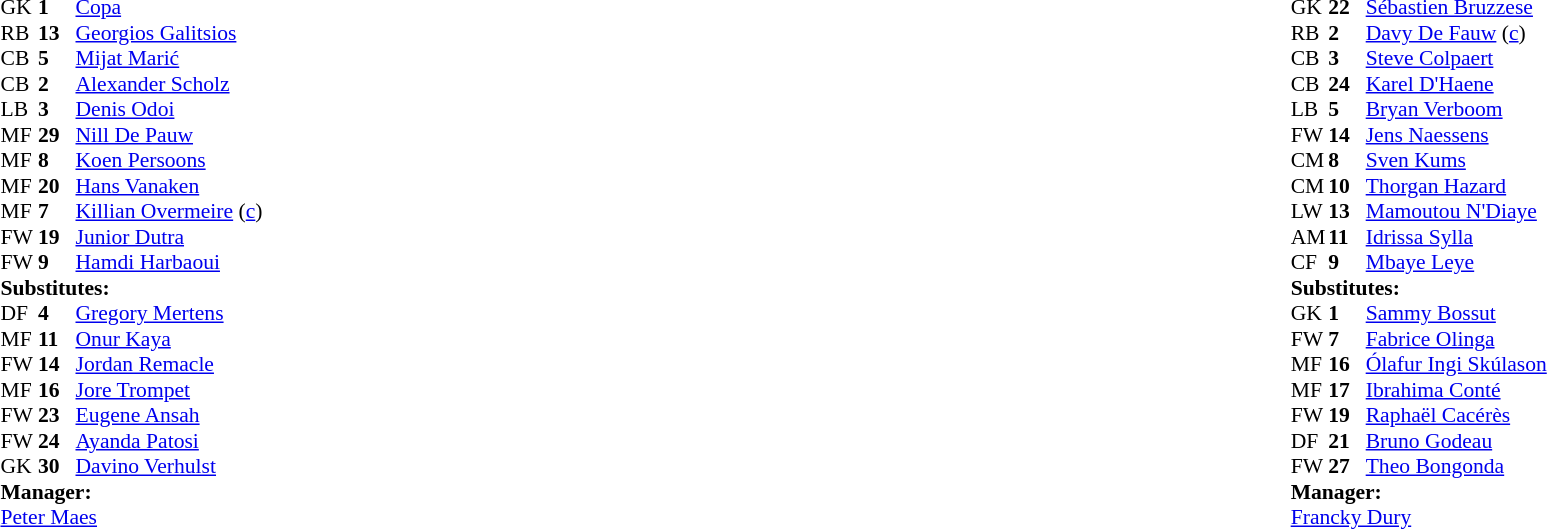<table width="100%">
<tr>
<td valign="top" width="50%"><br><table style="font-size: 90%" cellspacing="0" cellpadding="0">
<tr>
<th width="25"></th>
<th width="25"></th>
</tr>
<tr>
<td>GK</td>
<td><strong>1</strong></td>
<td> <a href='#'>Copa</a></td>
</tr>
<tr>
<td>RB</td>
<td><strong>13</strong></td>
<td> <a href='#'>Georgios Galitsios</a></td>
</tr>
<tr>
<td>CB</td>
<td><strong>5</strong></td>
<td> <a href='#'>Mijat Marić</a></td>
</tr>
<tr>
<td>CB</td>
<td><strong>2</strong></td>
<td> <a href='#'>Alexander Scholz</a></td>
</tr>
<tr>
<td>LB</td>
<td><strong>3</strong></td>
<td> <a href='#'>Denis Odoi</a></td>
</tr>
<tr>
<td>MF</td>
<td><strong>29</strong></td>
<td> <a href='#'>Nill De Pauw</a></td>
<td></td>
<td></td>
</tr>
<tr>
<td>MF</td>
<td><strong>8</strong></td>
<td> <a href='#'>Koen Persoons</a></td>
<td></td>
</tr>
<tr>
<td>MF</td>
<td><strong>20</strong></td>
<td> <a href='#'>Hans Vanaken</a></td>
<td></td>
<td></td>
</tr>
<tr>
<td>MF</td>
<td><strong>7</strong></td>
<td> <a href='#'>Killian Overmeire</a> (<a href='#'>c</a>)</td>
<td></td>
</tr>
<tr>
<td>FW</td>
<td><strong>19</strong></td>
<td> <a href='#'>Junior Dutra</a></td>
<td></td>
<td></td>
</tr>
<tr>
<td>FW</td>
<td><strong>9</strong></td>
<td> <a href='#'>Hamdi Harbaoui</a></td>
</tr>
<tr>
<td colspan=4><strong>Substitutes:</strong></td>
</tr>
<tr>
<td>DF</td>
<td><strong>4</strong></td>
<td> <a href='#'>Gregory Mertens</a></td>
<td></td>
<td></td>
</tr>
<tr>
<td>MF</td>
<td><strong>11</strong></td>
<td> <a href='#'>Onur Kaya</a></td>
<td></td>
<td></td>
</tr>
<tr>
<td>FW</td>
<td><strong>14</strong></td>
<td> <a href='#'>Jordan Remacle</a></td>
</tr>
<tr>
<td>MF</td>
<td><strong>16</strong></td>
<td> <a href='#'>Jore Trompet</a></td>
<td></td>
<td></td>
</tr>
<tr>
<td>FW</td>
<td><strong>23</strong></td>
<td> <a href='#'>Eugene Ansah</a></td>
</tr>
<tr>
<td>FW</td>
<td><strong>24</strong></td>
<td> <a href='#'>Ayanda Patosi</a></td>
</tr>
<tr>
<td>GK</td>
<td><strong>30</strong></td>
<td> <a href='#'>Davino Verhulst</a></td>
</tr>
<tr>
<td colspan=4><strong>Manager:</strong></td>
</tr>
<tr>
<td colspan="4"> <a href='#'>Peter Maes</a></td>
</tr>
</table>
</td>
<td valign="top"></td>
<td valign="top" width="50%"><br><table style="font-size: 90%" cellspacing="0" cellpadding="0" align=center>
<tr>
<th width="25"></th>
<th width="25"></th>
</tr>
<tr>
<td>GK</td>
<td><strong>22</strong></td>
<td> <a href='#'>Sébastien Bruzzese</a></td>
</tr>
<tr>
<td>RB</td>
<td><strong>2</strong></td>
<td> <a href='#'>Davy De Fauw</a> (<a href='#'>c</a>)</td>
</tr>
<tr>
<td>CB</td>
<td><strong>3</strong></td>
<td> <a href='#'>Steve Colpaert</a></td>
<td></td>
</tr>
<tr>
<td>CB</td>
<td><strong>24</strong></td>
<td> <a href='#'>Karel D'Haene</a></td>
</tr>
<tr>
<td>LB</td>
<td><strong>5</strong></td>
<td> <a href='#'>Bryan Verboom</a></td>
<td></td>
<td></td>
</tr>
<tr>
<td>FW</td>
<td><strong>14</strong></td>
<td> <a href='#'>Jens Naessens</a></td>
</tr>
<tr>
<td>CM</td>
<td><strong>8</strong></td>
<td> <a href='#'>Sven Kums</a></td>
</tr>
<tr>
<td>CM</td>
<td><strong>10</strong></td>
<td> <a href='#'>Thorgan Hazard</a></td>
<td></td>
</tr>
<tr>
<td>LW</td>
<td><strong>13</strong></td>
<td> <a href='#'>Mamoutou N'Diaye</a></td>
<td></td>
<td></td>
</tr>
<tr>
<td>AM</td>
<td><strong>11</strong></td>
<td> <a href='#'>Idrissa Sylla</a></td>
</tr>
<tr>
<td>CF</td>
<td><strong>9</strong></td>
<td> <a href='#'>Mbaye Leye</a></td>
<td></td>
<td></td>
</tr>
<tr>
<td colspan=4><strong>Substitutes:</strong></td>
</tr>
<tr>
<td>GK</td>
<td><strong>1</strong></td>
<td> <a href='#'>Sammy Bossut</a></td>
</tr>
<tr>
<td>FW</td>
<td><strong>7</strong></td>
<td> <a href='#'>Fabrice Olinga</a></td>
</tr>
<tr>
<td>MF</td>
<td><strong>16</strong></td>
<td> <a href='#'>Ólafur Ingi Skúlason</a></td>
</tr>
<tr>
<td>MF</td>
<td><strong>17</strong></td>
<td> <a href='#'>Ibrahima Conté</a></td>
<td></td>
<td></td>
</tr>
<tr>
<td>FW</td>
<td><strong>19</strong></td>
<td> <a href='#'>Raphaël Cacérès</a></td>
<td></td>
<td></td>
</tr>
<tr>
<td>DF</td>
<td><strong>21</strong></td>
<td> <a href='#'>Bruno Godeau</a></td>
</tr>
<tr>
<td>FW</td>
<td><strong>27</strong></td>
<td> <a href='#'>Theo Bongonda</a></td>
<td></td>
<td></td>
</tr>
<tr>
<td colspan=4><strong>Manager:</strong></td>
</tr>
<tr>
<td colspan="4"> <a href='#'>Francky Dury</a></td>
</tr>
</table>
</td>
</tr>
</table>
